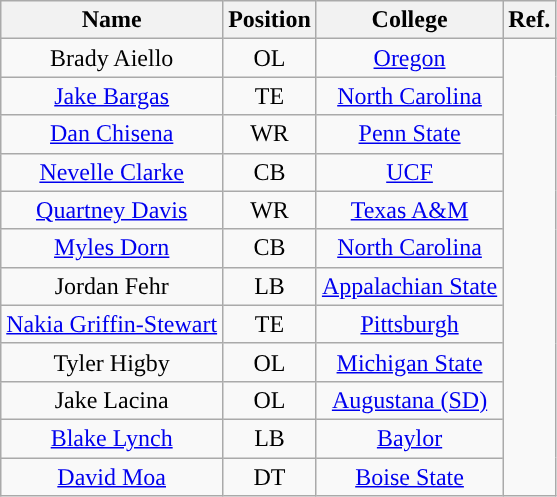<table class="wikitable" style="text-align:center">
<tr>
<th>Name</th>
<th>Position</th>
<th>College</th>
<th>Ref.</th>
</tr>
<tr>
<td>Brady Aiello</td>
<td>OL</td>
<td><a href='#'>Oregon</a></td>
<td rowspan="12"></td>
</tr>
<tr>
<td><a href='#'>Jake Bargas</a></td>
<td>TE</td>
<td><a href='#'>North Carolina</a></td>
</tr>
<tr>
<td><a href='#'>Dan Chisena</a></td>
<td>WR</td>
<td><a href='#'>Penn State</a></td>
</tr>
<tr>
<td><a href='#'>Nevelle Clarke</a></td>
<td>CB</td>
<td><a href='#'>UCF</a></td>
</tr>
<tr>
<td><a href='#'>Quartney Davis</a></td>
<td>WR</td>
<td><a href='#'>Texas A&M</a></td>
</tr>
<tr>
<td><a href='#'>Myles Dorn</a></td>
<td>CB</td>
<td><a href='#'>North Carolina</a></td>
</tr>
<tr>
<td>Jordan Fehr</td>
<td>LB</td>
<td><a href='#'>Appalachian State</a></td>
</tr>
<tr>
<td><a href='#'>Nakia Griffin-Stewart</a></td>
<td>TE</td>
<td><a href='#'>Pittsburgh</a></td>
</tr>
<tr>
<td>Tyler Higby</td>
<td>OL</td>
<td><a href='#'>Michigan State</a></td>
</tr>
<tr>
<td>Jake Lacina</td>
<td>OL</td>
<td><a href='#'>Augustana (SD)</a></td>
</tr>
<tr>
<td><a href='#'>Blake Lynch</a></td>
<td>LB</td>
<td><a href='#'>Baylor</a></td>
</tr>
<tr>
<td><a href='#'>David Moa</a></td>
<td>DT</td>
<td><a href='#'>Boise State</a></td>
</tr>
</table>
